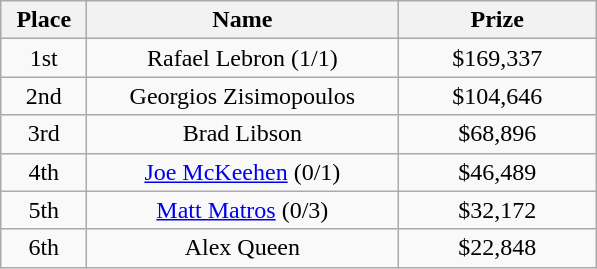<table class="wikitable">
<tr>
<th width="50">Place</th>
<th width="200">Name</th>
<th width="125">Prize</th>
</tr>
<tr>
<td align = "center">1st</td>
<td align = "center">Rafael Lebron (1/1)</td>
<td align = "center">$169,337</td>
</tr>
<tr>
<td align = "center">2nd</td>
<td align = "center">Georgios Zisimopoulos</td>
<td align = "center">$104,646</td>
</tr>
<tr>
<td align = "center">3rd</td>
<td align = "center">Brad Libson</td>
<td align = "center">$68,896</td>
</tr>
<tr>
<td align = "center">4th</td>
<td align = "center"><a href='#'>Joe McKeehen</a> (0/1)</td>
<td align = "center">$46,489</td>
</tr>
<tr>
<td align = "center">5th</td>
<td align = "center"><a href='#'>Matt Matros</a> (0/3)</td>
<td align = "center">$32,172</td>
</tr>
<tr>
<td align = "center">6th</td>
<td align = "center">Alex Queen</td>
<td align = "center">$22,848</td>
</tr>
</table>
